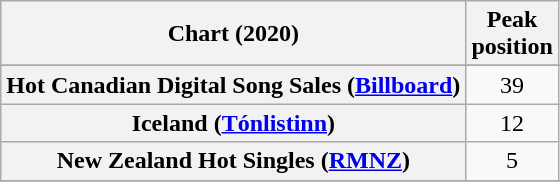<table class="wikitable sortable plainrowheaders" style="text-align:center">
<tr>
<th scope="col">Chart (2020)</th>
<th scope="col">Peak<br>position</th>
</tr>
<tr>
</tr>
<tr>
</tr>
<tr>
<th scope="row">Hot Canadian Digital Song Sales (<a href='#'>Billboard</a>)</th>
<td>39</td>
</tr>
<tr>
<th scope="row">Iceland (<a href='#'>Tónlistinn</a>)</th>
<td>12</td>
</tr>
<tr>
<th scope="row">New Zealand Hot Singles (<a href='#'>RMNZ</a>)</th>
<td>5</td>
</tr>
<tr>
</tr>
<tr>
</tr>
<tr>
</tr>
<tr>
</tr>
</table>
